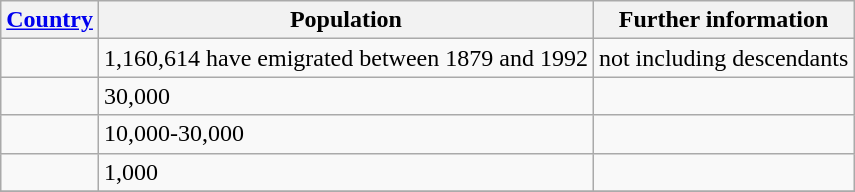<table class="wikitable sortable">
<tr>
<th><a href='#'>Country</a></th>
<th>Population</th>
<th>Further information</th>
</tr>
<tr>
<td></td>
<td>1,160,614 have emigrated between 1879 and 1992</td>
<td>not including descendants</td>
</tr>
<tr>
<td></td>
<td>30,000</td>
<td></td>
</tr>
<tr>
<td></td>
<td>10,000-30,000</td>
<td></td>
</tr>
<tr>
<td></td>
<td>1,000</td>
<td></td>
</tr>
<tr>
</tr>
</table>
